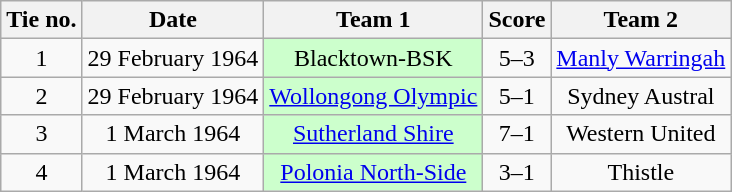<table class="wikitable" style="text-align:center">
<tr>
<th>Tie no.</th>
<th>Date</th>
<th>Team 1 </th>
<th>Score</th>
<th>Team 2 </th>
</tr>
<tr>
<td>1</td>
<td>29 February 1964</td>
<td bgcolor=#CFC>Blacktown-BSK </td>
<td align=center>5–3</td>
<td><a href='#'>Manly Warringah</a> </td>
</tr>
<tr>
<td>2</td>
<td>29 February 1964</td>
<td bgcolor=#cfc><a href='#'>Wollongong Olympic</a> </td>
<td align=center>5–1</td>
<td>Sydney Austral </td>
</tr>
<tr>
<td>3</td>
<td>1 March 1964</td>
<td bgcolor=#CFC><a href='#'>Sutherland Shire</a> </td>
<td align=center>7–1</td>
<td>Western United </td>
</tr>
<tr>
<td>4</td>
<td>1 March 1964</td>
<td bgcolor=#CFC><a href='#'>Polonia North-Side</a> </td>
<td align=center>3–1</td>
<td>Thistle </td>
</tr>
</table>
